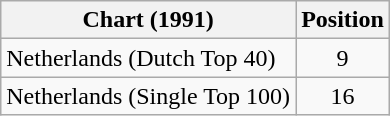<table class="wikitable sortable">
<tr>
<th>Chart (1991)</th>
<th>Position</th>
</tr>
<tr>
<td>Netherlands (Dutch Top 40)</td>
<td align="center">9</td>
</tr>
<tr>
<td>Netherlands (Single Top 100)</td>
<td align="center">16</td>
</tr>
</table>
